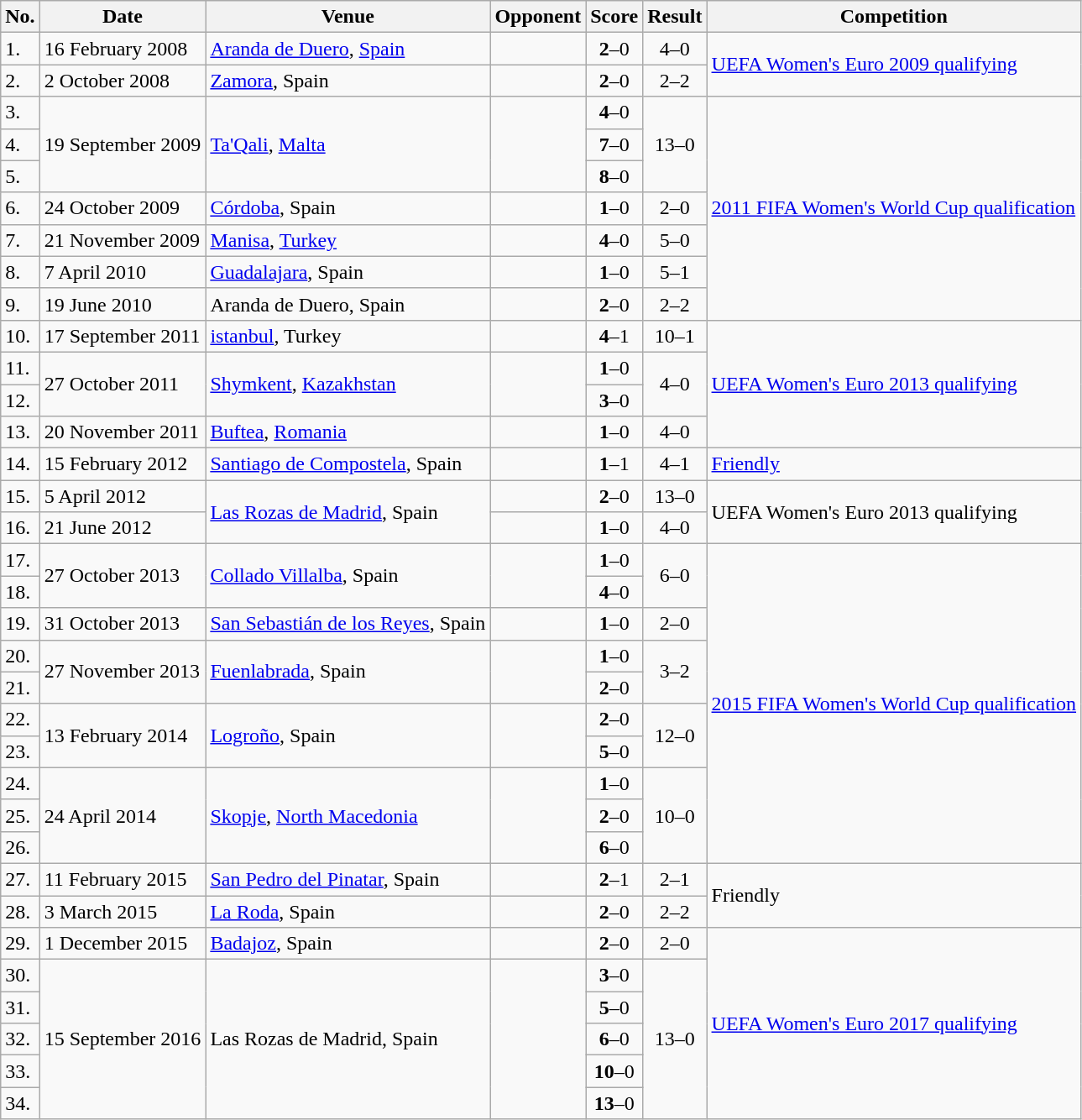<table class="wikitable">
<tr>
<th>No.</th>
<th>Date</th>
<th>Venue</th>
<th>Opponent</th>
<th>Score</th>
<th>Result</th>
<th>Competition</th>
</tr>
<tr>
<td>1.</td>
<td>16 February 2008</td>
<td><a href='#'>Aranda de Duero</a>, <a href='#'>Spain</a></td>
<td></td>
<td align=center><strong>2</strong>–0</td>
<td align=center>4–0</td>
<td rowspan=2><a href='#'>UEFA Women's Euro 2009 qualifying</a></td>
</tr>
<tr>
<td>2.</td>
<td>2 October 2008</td>
<td><a href='#'>Zamora</a>, Spain</td>
<td></td>
<td align=center><strong>2</strong>–0</td>
<td align=center>2–2</td>
</tr>
<tr>
<td>3.</td>
<td rowspan=3>19 September 2009</td>
<td rowspan=3><a href='#'>Ta'Qali</a>, <a href='#'>Malta</a></td>
<td rowspan=3></td>
<td align=center><strong>4</strong>–0</td>
<td rowspan=3 align=center>13–0</td>
<td rowspan=7><a href='#'>2011 FIFA Women's World Cup qualification</a></td>
</tr>
<tr>
<td>4.</td>
<td align=center><strong>7</strong>–0</td>
</tr>
<tr>
<td>5.</td>
<td align=center><strong>8</strong>–0</td>
</tr>
<tr>
<td>6.</td>
<td>24 October 2009</td>
<td><a href='#'>Córdoba</a>, Spain</td>
<td></td>
<td align=center><strong>1</strong>–0</td>
<td align=center>2–0</td>
</tr>
<tr>
<td>7.</td>
<td>21 November 2009</td>
<td><a href='#'>Manisa</a>, <a href='#'>Turkey</a></td>
<td></td>
<td align=center><strong>4</strong>–0</td>
<td align=center>5–0</td>
</tr>
<tr>
<td>8.</td>
<td>7 April 2010</td>
<td><a href='#'>Guadalajara</a>, Spain</td>
<td></td>
<td align=center><strong>1</strong>–0</td>
<td align=center>5–1</td>
</tr>
<tr>
<td>9.</td>
<td>19 June 2010</td>
<td>Aranda de Duero, Spain</td>
<td></td>
<td align=center><strong>2</strong>–0</td>
<td align=center>2–2</td>
</tr>
<tr>
<td>10.</td>
<td>17 September 2011</td>
<td><a href='#'>istanbul</a>, Turkey</td>
<td></td>
<td align=center><strong>4</strong>–1</td>
<td align=center>10–1</td>
<td rowspan=4><a href='#'>UEFA Women's Euro 2013 qualifying</a></td>
</tr>
<tr>
<td>11.</td>
<td rowspan=2>27 October 2011</td>
<td rowspan=2><a href='#'>Shymkent</a>, <a href='#'>Kazakhstan</a></td>
<td rowspan=2></td>
<td align=center><strong>1</strong>–0</td>
<td rowspan=2 align=center>4–0</td>
</tr>
<tr>
<td>12.</td>
<td align=center><strong>3</strong>–0</td>
</tr>
<tr>
<td>13.</td>
<td>20 November 2011</td>
<td><a href='#'>Buftea</a>, <a href='#'>Romania</a></td>
<td></td>
<td align=center><strong>1</strong>–0</td>
<td align=center>4–0</td>
</tr>
<tr>
<td>14.</td>
<td>15 February 2012</td>
<td><a href='#'>Santiago de Compostela</a>, Spain</td>
<td></td>
<td align=center><strong>1</strong>–1</td>
<td align=center>4–1</td>
<td><a href='#'>Friendly</a></td>
</tr>
<tr>
<td>15.</td>
<td>5 April 2012</td>
<td rowspan=2><a href='#'>Las Rozas de Madrid</a>, Spain</td>
<td></td>
<td align=center><strong>2</strong>–0</td>
<td align=center>13–0</td>
<td rowspan=2>UEFA Women's Euro 2013 qualifying</td>
</tr>
<tr>
<td>16.</td>
<td>21 June 2012</td>
<td></td>
<td align=center><strong>1</strong>–0</td>
<td align=center>4–0</td>
</tr>
<tr>
<td>17.</td>
<td rowspan=2>27 October 2013</td>
<td rowspan=2><a href='#'>Collado Villalba</a>, Spain</td>
<td rowspan=2></td>
<td align=center><strong>1</strong>–0</td>
<td rowspan=2 align=center>6–0</td>
<td rowspan=10><a href='#'>2015 FIFA Women's World Cup qualification</a></td>
</tr>
<tr>
<td>18.</td>
<td align=center><strong>4</strong>–0</td>
</tr>
<tr>
<td>19.</td>
<td>31 October 2013</td>
<td><a href='#'>San Sebastián de los Reyes</a>, Spain</td>
<td></td>
<td align=center><strong>1</strong>–0</td>
<td align=center>2–0</td>
</tr>
<tr>
<td>20.</td>
<td rowspan=2>27 November 2013</td>
<td rowspan=2><a href='#'>Fuenlabrada</a>, Spain</td>
<td rowspan=2></td>
<td align=center><strong>1</strong>–0</td>
<td rowspan=2 align=center>3–2</td>
</tr>
<tr>
<td>21.</td>
<td align=center><strong>2</strong>–0</td>
</tr>
<tr>
<td>22.</td>
<td rowspan=2>13 February 2014</td>
<td rowspan=2><a href='#'>Logroño</a>, Spain</td>
<td rowspan=2></td>
<td align=center><strong>2</strong>–0</td>
<td rowspan=2 align=center>12–0</td>
</tr>
<tr>
<td>23.</td>
<td align=center><strong>5</strong>–0</td>
</tr>
<tr>
<td>24.</td>
<td rowspan=3>24 April 2014</td>
<td rowspan=3><a href='#'>Skopje</a>, <a href='#'>North Macedonia</a></td>
<td rowspan=3></td>
<td align=center><strong>1</strong>–0</td>
<td rowspan=3 align=center>10–0</td>
</tr>
<tr>
<td>25.</td>
<td align=center><strong>2</strong>–0</td>
</tr>
<tr>
<td>26.</td>
<td align=center><strong>6</strong>–0</td>
</tr>
<tr>
<td>27.</td>
<td>11 February 2015</td>
<td><a href='#'>San Pedro del Pinatar</a>, Spain</td>
<td></td>
<td align=center><strong>2</strong>–1</td>
<td align=center>2–1</td>
<td rowspan=2>Friendly</td>
</tr>
<tr>
<td>28.</td>
<td>3 March 2015</td>
<td><a href='#'>La Roda</a>, Spain</td>
<td></td>
<td align=center><strong>2</strong>–0</td>
<td align=center>2–2</td>
</tr>
<tr>
<td>29.</td>
<td>1 December 2015</td>
<td><a href='#'>Badajoz</a>, Spain</td>
<td></td>
<td align=center><strong>2</strong>–0</td>
<td align=center>2–0</td>
<td rowspan=6><a href='#'>UEFA Women's Euro 2017 qualifying</a></td>
</tr>
<tr>
<td>30.</td>
<td rowspan=5>15 September 2016</td>
<td rowspan=5>Las Rozas de Madrid, Spain</td>
<td rowspan=5></td>
<td align=center><strong>3</strong>–0</td>
<td rowspan=5 align=center>13–0</td>
</tr>
<tr>
<td>31.</td>
<td align=center><strong>5</strong>–0</td>
</tr>
<tr>
<td>32.</td>
<td align=center><strong>6</strong>–0</td>
</tr>
<tr>
<td>33.</td>
<td align=center><strong>10</strong>–0</td>
</tr>
<tr>
<td>34.</td>
<td align=center><strong>13</strong>–0</td>
</tr>
</table>
